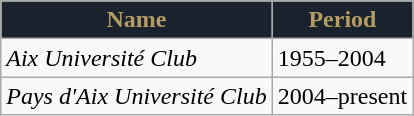<table class="wikitable" style="text-align: left">
<tr>
<th style="color:#B59C64; background:#1A222D">Name</th>
<th style="color:#B59C64; background:#1A222D">Period</th>
</tr>
<tr>
<td style="text-align: left"><em>Aix Université Club</em></td>
<td>1955–2004</td>
</tr>
<tr>
<td style="text-align: left"><em>Pays d'Aix Université Club</em></td>
<td>2004–present</td>
</tr>
</table>
